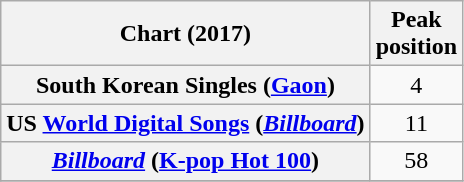<table class="wikitable plainrowheaders" style="text-align:center;">
<tr>
<th>Chart (2017)</th>
<th>Peak<br>position</th>
</tr>
<tr>
<th scope=row>South Korean Singles (<a href='#'>Gaon</a>)</th>
<td>4</td>
</tr>
<tr>
<th scope=row>US <a href='#'>World Digital Songs</a> (<em><a href='#'>Billboard</a></em>)</th>
<td>11</td>
</tr>
<tr>
<th scope=row><em><a href='#'>Billboard</a></em> (<a href='#'>K-pop Hot 100</a>)</th>
<td>58</td>
</tr>
<tr>
</tr>
</table>
